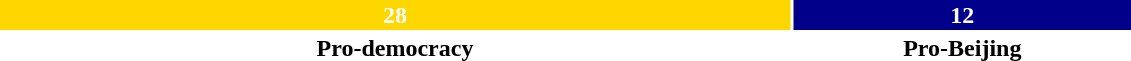<table style="width:60%; text-align:center;">
<tr style="color:white;">
<td style="background:gold; width:70%;"><strong>28</strong></td>
<td style="background:darkblue; width:30%;"><strong>12</strong></td>
</tr>
<tr>
<td><span><strong>Pro-democracy</strong></span></td>
<td><span><strong>Pro-Beijing</strong></span></td>
</tr>
</table>
